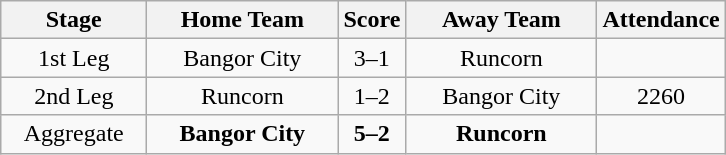<table class="wikitable" style="text-align:center">
<tr>
<th width=90>Stage</th>
<th width=120>Home Team</th>
<th width=20>Score</th>
<th width=120>Away Team</th>
<th>Attendance</th>
</tr>
<tr>
<td>1st Leg</td>
<td>Bangor City</td>
<td>3–1</td>
<td>Runcorn</td>
<td></td>
</tr>
<tr>
<td>2nd Leg</td>
<td>Runcorn</td>
<td>1–2</td>
<td>Bangor City</td>
<td>2260</td>
</tr>
<tr>
<td>Aggregate</td>
<td><strong>Bangor City</strong></td>
<td><strong>5–2</strong></td>
<td><strong>Runcorn</strong></td>
</tr>
</table>
